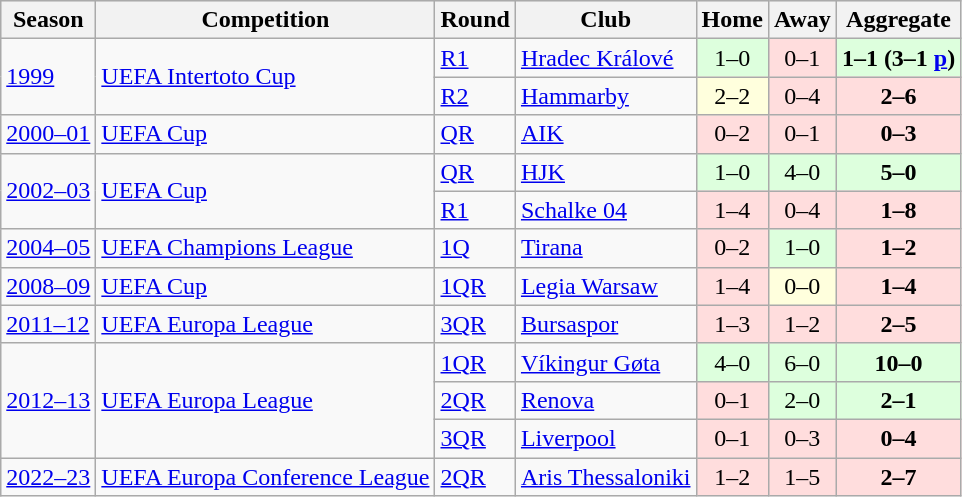<table class="wikitable mw-collapsible mw-collapsed">
<tr bgcolor="#e4e4e4">
<th style="border-bottom:1px solid #AAAAAA">Season</th>
<th style="border-bottom:1px solid #AAAAAA">Competition</th>
<th style="border-bottom:1px solid #AAAAAA">Round</th>
<th style="border-bottom:1px solid #AAAAAA">Club</th>
<th style="border-bottom:1px solid #AAAAAA" align="center">Home</th>
<th style="border-bottom:1px solid #AAAAAA" align="center">Away</th>
<th style="border-bottom:1px solid #AAAAAA" align="center">Aggregate</th>
</tr>
<tr>
<td rowspan="2"><a href='#'>1999</a></td>
<td rowspan="2"><a href='#'>UEFA Intertoto Cup</a></td>
<td><a href='#'>R1</a></td>
<td> <a href='#'>Hradec Králové</a></td>
<td align="center" bgcolor="#ddffdd">1–0</td>
<td align="center" bgcolor="#fdd">0–1</td>
<td align="center" bgcolor="#ddffdd"><strong>1–1 (3–1 <a href='#'>p</a>)</strong></td>
</tr>
<tr>
<td><a href='#'>R2</a></td>
<td> <a href='#'>Hammarby</a></td>
<td align="center" bgcolor="#ffffdd">2–2</td>
<td align="center" bgcolor="#fdd">0–4</td>
<td align="center" bgcolor="#fdd"><strong>2–6</strong></td>
</tr>
<tr>
<td><a href='#'>2000–01</a></td>
<td><a href='#'>UEFA Cup</a></td>
<td><a href='#'>QR</a></td>
<td> <a href='#'>AIK</a></td>
<td align="center" bgcolor="#fdd">0–2</td>
<td align="center" bgcolor="#fdd">0–1</td>
<td align="center" bgcolor="#fdd"><strong>0–3</strong></td>
</tr>
<tr>
<td rowspan="2"><a href='#'>2002–03</a></td>
<td rowspan="2"><a href='#'>UEFA Cup</a></td>
<td><a href='#'>QR</a></td>
<td> <a href='#'>HJK</a></td>
<td align="center" bgcolor="#ddffdd">1–0</td>
<td align="center" bgcolor="#ddffdd">4–0</td>
<td align="center" bgcolor="#ddffdd"><strong>5–0</strong></td>
</tr>
<tr>
<td><a href='#'>R1</a></td>
<td> <a href='#'>Schalke 04</a></td>
<td align="center" bgcolor="#fdd">1–4</td>
<td align="center" bgcolor="#fdd">0–4</td>
<td align="center" bgcolor="#fdd"><strong>1–8</strong></td>
</tr>
<tr>
<td><a href='#'>2004–05</a></td>
<td><a href='#'>UEFA Champions League</a></td>
<td><a href='#'>1Q</a></td>
<td> <a href='#'>Tirana</a></td>
<td align="center" bgcolor="#fdd">0–2</td>
<td align="center" bgcolor="#ddffdd">1–0</td>
<td align="center" bgcolor="#fdd"><strong>1–2</strong></td>
</tr>
<tr>
<td><a href='#'>2008–09</a></td>
<td><a href='#'>UEFA Cup</a></td>
<td><a href='#'>1QR</a></td>
<td> <a href='#'>Legia Warsaw</a></td>
<td align="center" bgcolor="#fdd">1–4</td>
<td align="center" bgcolor="#ffffdd">0–0</td>
<td align="center" bgcolor="#fdd"><strong>1–4</strong></td>
</tr>
<tr>
<td><a href='#'>2011–12</a></td>
<td><a href='#'>UEFA Europa League</a></td>
<td><a href='#'>3QR</a></td>
<td> <a href='#'>Bursaspor</a></td>
<td align="center" bgcolor="#fdd">1–3</td>
<td align="center" bgcolor="#fdd">1–2</td>
<td align="center" bgcolor="#fdd"><strong>2–5</strong></td>
</tr>
<tr>
<td rowspan="3"><a href='#'>2012–13</a></td>
<td rowspan="3"><a href='#'>UEFA Europa League</a></td>
<td><a href='#'>1QR</a></td>
<td> <a href='#'>Víkingur Gøta</a></td>
<td align="center" bgcolor="#ddffdd">4–0</td>
<td align="center" bgcolor="#ddffdd">6–0</td>
<td align="center" bgcolor="#ddffdd"><strong>10–0</strong></td>
</tr>
<tr>
<td><a href='#'>2QR</a></td>
<td> <a href='#'>Renova</a></td>
<td align="center" bgcolor="#fdd">0–1</td>
<td align="center" bgcolor="#ddffdd">2–0</td>
<td align="center" bgcolor="#ddffdd"><strong>2–1</strong></td>
</tr>
<tr>
<td><a href='#'>3QR</a></td>
<td> <a href='#'>Liverpool</a></td>
<td align="center" bgcolor="#fdd">0–1</td>
<td align="center" bgcolor="#fdd">0–3</td>
<td align="center" bgcolor="#fdd"><strong>0–4</strong></td>
</tr>
<tr>
<td><a href='#'>2022–23</a></td>
<td><a href='#'>UEFA Europa Conference League</a></td>
<td><a href='#'>2QR</a></td>
<td> <a href='#'>Aris Thessaloniki</a></td>
<td align="center" bgcolor="#fdd">1–2</td>
<td align="center" bgcolor="#fdd">1–5</td>
<td align="center" bgcolor="#fdd"><strong>2–7</strong></td>
</tr>
</table>
